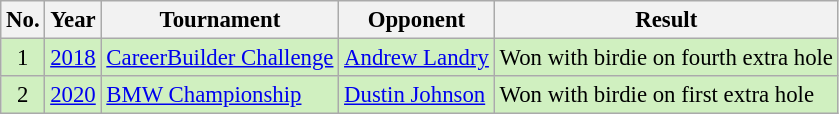<table class="wikitable" style="font-size:95%;">
<tr>
<th>No.</th>
<th>Year</th>
<th>Tournament</th>
<th>Opponent</th>
<th>Result</th>
</tr>
<tr style="background:#D0F0C0;">
<td align=center>1</td>
<td><a href='#'>2018</a></td>
<td><a href='#'>CareerBuilder Challenge</a></td>
<td> <a href='#'>Andrew Landry</a></td>
<td>Won with birdie on fourth extra hole</td>
</tr>
<tr style="background:#D0F0C0;">
<td align=center>2</td>
<td><a href='#'>2020</a></td>
<td><a href='#'>BMW Championship</a></td>
<td> <a href='#'>Dustin Johnson</a></td>
<td>Won with birdie on first extra hole</td>
</tr>
</table>
